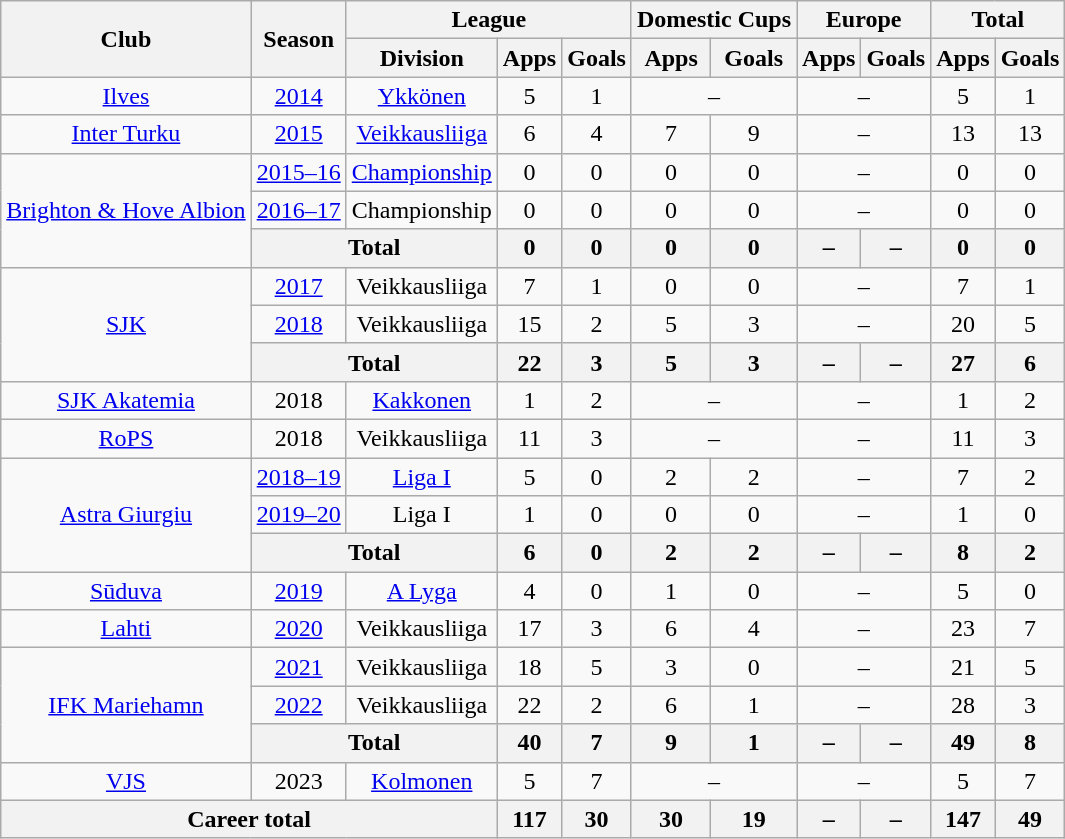<table class="wikitable" style="text-align:center">
<tr>
<th rowspan="2">Club</th>
<th rowspan="2">Season</th>
<th colspan="3">League</th>
<th colspan="2">Domestic Cups</th>
<th colspan="2">Europe</th>
<th colspan="2">Total</th>
</tr>
<tr>
<th>Division</th>
<th>Apps</th>
<th>Goals</th>
<th>Apps</th>
<th>Goals</th>
<th>Apps</th>
<th>Goals</th>
<th>Apps</th>
<th>Goals</th>
</tr>
<tr>
<td><a href='#'>Ilves</a></td>
<td><a href='#'>2014</a></td>
<td><a href='#'>Ykkönen</a></td>
<td>5</td>
<td>1</td>
<td colspan="2">–</td>
<td colspan="2">–</td>
<td>5</td>
<td>1</td>
</tr>
<tr>
<td><a href='#'>Inter Turku</a></td>
<td><a href='#'>2015</a></td>
<td><a href='#'>Veikkausliiga</a></td>
<td>6</td>
<td>4</td>
<td>7</td>
<td>9</td>
<td colspan="2">–</td>
<td>13</td>
<td>13</td>
</tr>
<tr>
<td rowspan="3"><a href='#'>Brighton & Hove Albion</a></td>
<td><a href='#'>2015–16</a></td>
<td><a href='#'>Championship</a></td>
<td>0</td>
<td>0</td>
<td>0</td>
<td>0</td>
<td colspan="2">–</td>
<td>0</td>
<td>0</td>
</tr>
<tr>
<td><a href='#'>2016–17</a></td>
<td>Championship</td>
<td>0</td>
<td>0</td>
<td>0</td>
<td>0</td>
<td colspan="2">–</td>
<td>0</td>
<td>0</td>
</tr>
<tr>
<th colspan="2">Total</th>
<th>0</th>
<th>0</th>
<th>0</th>
<th>0</th>
<th>–</th>
<th>–</th>
<th>0</th>
<th>0</th>
</tr>
<tr>
<td rowspan="3"><a href='#'>SJK</a></td>
<td><a href='#'>2017</a></td>
<td>Veikkausliiga</td>
<td>7</td>
<td>1</td>
<td>0</td>
<td>0</td>
<td colspan="2">–</td>
<td>7</td>
<td>1</td>
</tr>
<tr>
<td><a href='#'>2018</a></td>
<td>Veikkausliiga</td>
<td>15</td>
<td>2</td>
<td>5</td>
<td>3</td>
<td colspan="2">–</td>
<td>20</td>
<td>5</td>
</tr>
<tr>
<th colspan="2">Total</th>
<th>22</th>
<th>3</th>
<th>5</th>
<th>3</th>
<th>–</th>
<th>–</th>
<th>27</th>
<th>6</th>
</tr>
<tr>
<td><a href='#'>SJK Akatemia</a></td>
<td>2018</td>
<td><a href='#'>Kakkonen</a></td>
<td>1</td>
<td>2</td>
<td colspan="2">–</td>
<td colspan="2">–</td>
<td>1</td>
<td>2</td>
</tr>
<tr>
<td><a href='#'>RoPS</a></td>
<td>2018</td>
<td>Veikkausliiga</td>
<td>11</td>
<td>3</td>
<td colspan="2">–</td>
<td colspan="2">–</td>
<td>11</td>
<td>3</td>
</tr>
<tr>
<td rowspan="3"><a href='#'>Astra Giurgiu</a></td>
<td><a href='#'>2018–19</a></td>
<td><a href='#'>Liga I</a></td>
<td>5</td>
<td>0</td>
<td>2</td>
<td>2</td>
<td colspan="2">–</td>
<td>7</td>
<td>2</td>
</tr>
<tr>
<td><a href='#'>2019–20</a></td>
<td>Liga I</td>
<td>1</td>
<td>0</td>
<td>0</td>
<td>0</td>
<td colspan="2">–</td>
<td>1</td>
<td>0</td>
</tr>
<tr>
<th colspan="2">Total</th>
<th>6</th>
<th>0</th>
<th>2</th>
<th>2</th>
<th>–</th>
<th>–</th>
<th>8</th>
<th>2</th>
</tr>
<tr>
<td><a href='#'>Sūduva</a></td>
<td><a href='#'>2019</a></td>
<td><a href='#'>A Lyga</a></td>
<td>4</td>
<td>0</td>
<td>1</td>
<td>0</td>
<td colspan="2">–</td>
<td>5</td>
<td>0</td>
</tr>
<tr>
<td><a href='#'>Lahti</a></td>
<td><a href='#'>2020</a></td>
<td>Veikkausliiga</td>
<td>17</td>
<td>3</td>
<td>6</td>
<td>4</td>
<td colspan="2">–</td>
<td>23</td>
<td>7</td>
</tr>
<tr>
<td rowspan="3"><a href='#'>IFK Mariehamn</a></td>
<td><a href='#'>2021</a></td>
<td>Veikkausliiga</td>
<td>18</td>
<td>5</td>
<td>3</td>
<td>0</td>
<td colspan="2">–</td>
<td>21</td>
<td>5</td>
</tr>
<tr>
<td><a href='#'>2022</a></td>
<td>Veikkausliiga</td>
<td>22</td>
<td>2</td>
<td>6</td>
<td>1</td>
<td colspan="2">–</td>
<td>28</td>
<td>3</td>
</tr>
<tr>
<th colspan="2">Total</th>
<th>40</th>
<th>7</th>
<th>9</th>
<th>1</th>
<th>–</th>
<th>–</th>
<th>49</th>
<th>8</th>
</tr>
<tr>
<td><a href='#'>VJS</a></td>
<td>2023</td>
<td><a href='#'>Kolmonen</a></td>
<td>5</td>
<td>7</td>
<td colspan="2">–</td>
<td colspan="2">–</td>
<td>5</td>
<td>7</td>
</tr>
<tr>
<th colspan="3">Career total</th>
<th>117</th>
<th>30</th>
<th>30</th>
<th>19</th>
<th>–</th>
<th>–</th>
<th>147</th>
<th>49</th>
</tr>
</table>
